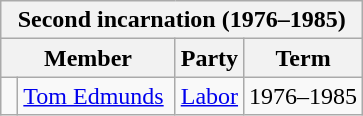<table class="wikitable">
<tr>
<th colspan="4">Second incarnation (1976–1985)</th>
</tr>
<tr>
<th colspan="2">Member</th>
<th>Party</th>
<th>Term</th>
</tr>
<tr>
<td> </td>
<td><a href='#'>Tom Edmunds</a> </td>
<td><a href='#'>Labor</a></td>
<td>1976–1985</td>
</tr>
</table>
